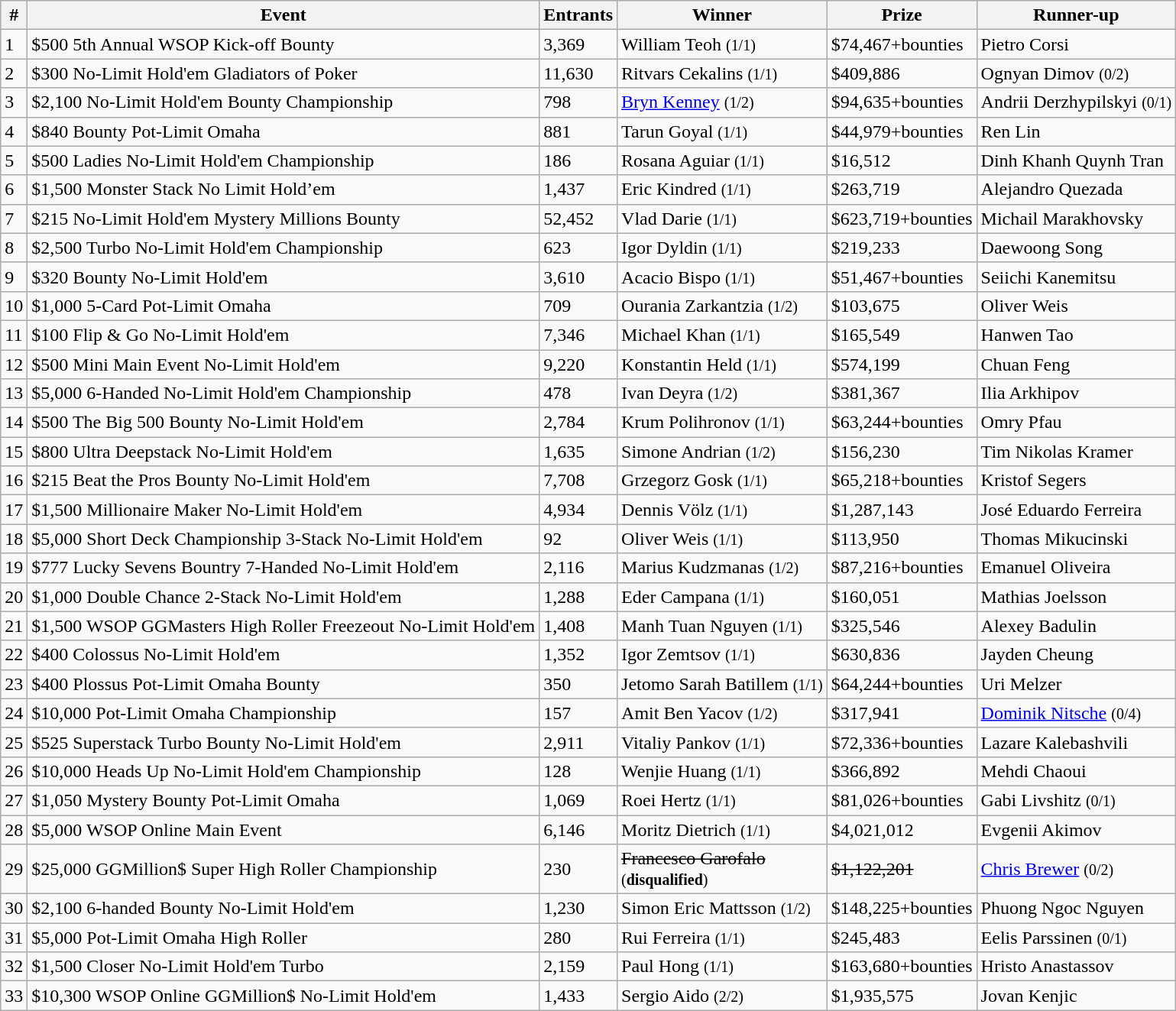<table class="wikitable sortable">
<tr>
<th bgcolor="#FFEBAD">#</th>
<th bgcolor="#FFEBAD">Event</th>
<th bgcolor="#FFEBAD">Entrants</th>
<th bgcolor="#FFEBAD">Winner</th>
<th bgcolor="#FFEBAD">Prize</th>
<th bgcolor="#FFEBAD">Runner-up</th>
</tr>
<tr>
<td>1</td>
<td>$500 5th Annual WSOP Kick-off Bounty</td>
<td>3,369</td>
<td> William Teoh <small>(1/1)</small></td>
<td>$74,467+bounties</td>
<td> Pietro Corsi</td>
</tr>
<tr>
<td>2</td>
<td>$300 No-Limit Hold'em Gladiators of Poker</td>
<td>11,630</td>
<td> Ritvars Cekalins <small>(1/1)</small></td>
<td>$409,886</td>
<td> Ognyan Dimov <small>(0/2)</small></td>
</tr>
<tr>
<td>3</td>
<td>$2,100 No-Limit Hold'em Bounty Championship</td>
<td>798</td>
<td> <a href='#'>Bryn Kenney</a> <small>(1/2)</small></td>
<td>$94,635+bounties</td>
<td> Andrii Derzhypilskyi <small>(0/1)</small></td>
</tr>
<tr>
<td>4</td>
<td>$840 Bounty Pot-Limit Omaha</td>
<td>881</td>
<td> Tarun Goyal <small>(1/1)</small></td>
<td>$44,979+bounties</td>
<td> Ren Lin</td>
</tr>
<tr>
<td>5</td>
<td>$500 Ladies No-Limit Hold'em Championship</td>
<td>186</td>
<td> Rosana Aguiar <small>(1/1)</small></td>
<td>$16,512</td>
<td> Dinh Khanh Quynh Tran</td>
</tr>
<tr>
<td>6</td>
<td>$1,500 Monster Stack No Limit Hold’em</td>
<td>1,437</td>
<td> Eric Kindred <small>(1/1)</small></td>
<td>$263,719</td>
<td> Alejandro Quezada</td>
</tr>
<tr>
<td>7</td>
<td>$215 No-Limit Hold'em Mystery Millions Bounty</td>
<td>52,452</td>
<td> Vlad Darie <small>(1/1)</small></td>
<td>$623,719+bounties</td>
<td> Michail Marakhovsky</td>
</tr>
<tr>
<td>8</td>
<td>$2,500 Turbo No-Limit Hold'em Championship</td>
<td>623</td>
<td> Igor Dyldin <small>(1/1)</small></td>
<td>$219,233</td>
<td> Daewoong Song</td>
</tr>
<tr>
<td>9</td>
<td>$320 Bounty No-Limit Hold'em</td>
<td>3,610</td>
<td> Acacio Bispo <small>(1/1)</small></td>
<td>$51,467+bounties</td>
<td> Seiichi Kanemitsu</td>
</tr>
<tr>
<td>10</td>
<td>$1,000 5-Card Pot-Limit Omaha</td>
<td>709</td>
<td> Ourania Zarkantzia <small>(1/2)</small></td>
<td>$103,675</td>
<td> Oliver Weis</td>
</tr>
<tr>
<td>11</td>
<td>$100 Flip & Go No-Limit Hold'em</td>
<td>7,346</td>
<td> Michael Khan <small>(1/1)</small></td>
<td>$165,549</td>
<td> Hanwen Tao</td>
</tr>
<tr>
<td>12</td>
<td>$500 Mini Main Event No-Limit Hold'em</td>
<td>9,220</td>
<td> Konstantin Held <small>(1/1)</small></td>
<td>$574,199</td>
<td> Chuan Feng</td>
</tr>
<tr>
<td>13</td>
<td>$5,000 6-Handed No-Limit Hold'em Championship</td>
<td>478</td>
<td> Ivan Deyra <small>(1/2)</small></td>
<td>$381,367</td>
<td> Ilia Arkhipov</td>
</tr>
<tr>
<td>14</td>
<td>$500 The Big 500 Bounty No-Limit Hold'em</td>
<td>2,784</td>
<td> Krum Polihronov <small>(1/1)</small></td>
<td>$63,244+bounties</td>
<td> Omry Pfau</td>
</tr>
<tr>
<td>15</td>
<td>$800 Ultra Deepstack No-Limit Hold'em</td>
<td>1,635</td>
<td> Simone Andrian <small>(1/2)</small></td>
<td>$156,230</td>
<td> Tim Nikolas Kramer</td>
</tr>
<tr>
<td>16</td>
<td>$215 Beat the Pros Bounty No-Limit Hold'em</td>
<td>7,708</td>
<td> Grzegorz Gosk <small>(1/1)</small></td>
<td>$65,218+bounties</td>
<td> Kristof Segers</td>
</tr>
<tr>
<td>17</td>
<td>$1,500 Millionaire Maker No-Limit Hold'em</td>
<td>4,934</td>
<td> Dennis Völz <small>(1/1)</small></td>
<td>$1,287,143</td>
<td> José Eduardo Ferreira</td>
</tr>
<tr>
<td>18</td>
<td>$5,000 Short Deck Championship 3-Stack No-Limit Hold'em</td>
<td>92</td>
<td> Oliver Weis <small>(1/1)</small></td>
<td>$113,950</td>
<td> Thomas Mikucinski</td>
</tr>
<tr>
<td>19</td>
<td>$777 Lucky Sevens Bountry 7-Handed No-Limit Hold'em</td>
<td>2,116</td>
<td> Marius Kudzmanas <small>(1/2)</small></td>
<td>$87,216+bounties</td>
<td> Emanuel Oliveira</td>
</tr>
<tr>
<td>20</td>
<td>$1,000 Double Chance 2-Stack No-Limit Hold'em</td>
<td>1,288</td>
<td> Eder Campana <small>(1/1)</small></td>
<td>$160,051</td>
<td> Mathias Joelsson</td>
</tr>
<tr>
<td>21</td>
<td>$1,500 WSOP GGMasters High Roller Freezeout No-Limit Hold'em</td>
<td>1,408</td>
<td> Manh Tuan Nguyen <small>(1/1)</small></td>
<td>$325,546</td>
<td> Alexey Badulin</td>
</tr>
<tr>
<td>22</td>
<td>$400 Colossus No-Limit Hold'em</td>
<td>1,352</td>
<td> Igor Zemtsov <small>(1/1)</small></td>
<td>$630,836</td>
<td> Jayden Cheung</td>
</tr>
<tr>
<td>23</td>
<td>$400 Plossus Pot-Limit Omaha Bounty</td>
<td>350</td>
<td> Jetomo Sarah Batillem <small>(1/1)</small></td>
<td>$64,244+bounties</td>
<td> Uri Melzer</td>
</tr>
<tr>
<td>24</td>
<td>$10,000 Pot-Limit Omaha Championship</td>
<td>157</td>
<td> Amit Ben Yacov <small>(1/2)</small></td>
<td>$317,941</td>
<td> <a href='#'>Dominik Nitsche</a> <small>(0/4)</small></td>
</tr>
<tr>
<td>25</td>
<td>$525 Superstack Turbo Bounty No-Limit Hold'em</td>
<td>2,911</td>
<td> Vitaliy Pankov <small>(1/1)</small></td>
<td>$72,336+bounties</td>
<td> Lazare Kalebashvili</td>
</tr>
<tr>
<td>26</td>
<td>$10,000 Heads Up No-Limit Hold'em Championship</td>
<td>128</td>
<td> Wenjie Huang <small>(1/1)</small></td>
<td>$366,892</td>
<td> Mehdi Chaoui</td>
</tr>
<tr>
<td>27</td>
<td>$1,050 Mystery Bounty Pot-Limit Omaha</td>
<td>1,069</td>
<td> Roei Hertz <small>(1/1)</small></td>
<td>$81,026+bounties</td>
<td> Gabi Livshitz <small>(0/1)</small></td>
</tr>
<tr>
<td>28</td>
<td>$5,000 WSOP Online Main Event</td>
<td>6,146</td>
<td> Moritz Dietrich <small>(1/1)</small></td>
<td>$4,021,012</td>
<td> Evgenii Akimov</td>
</tr>
<tr>
<td>29</td>
<td>$25,000 GGMillion$ Super High Roller Championship</td>
<td>230</td>
<td><s> Francesco Garofalo</s><br><small>(<strong>disqualified</strong>)</small></td>
<td><s>$1,122,201</s></td>
<td> <a href='#'>Chris Brewer</a> <small>(0/2)</small></td>
</tr>
<tr>
<td>30</td>
<td>$2,100 6-handed Bounty No-Limit Hold'em</td>
<td>1,230</td>
<td> Simon Eric Mattsson <small>(1/2)</small></td>
<td>$148,225+bounties</td>
<td> Phuong Ngoc Nguyen</td>
</tr>
<tr>
<td>31</td>
<td>$5,000 Pot-Limit Omaha High Roller</td>
<td>280</td>
<td> Rui Ferreira <small>(1/1)</small></td>
<td>$245,483</td>
<td> Eelis Parssinen <small>(0/1)</small></td>
</tr>
<tr>
<td>32</td>
<td>$1,500 Closer No-Limit Hold'em Turbo</td>
<td>2,159</td>
<td> Paul Hong <small>(1/1)</small></td>
<td>$163,680+bounties</td>
<td> Hristo Anastassov</td>
</tr>
<tr>
<td>33</td>
<td>$10,300 WSOP Online GGMillion$ No-Limit Hold'em</td>
<td>1,433</td>
<td> Sergio Aido <small>(2/2)</small></td>
<td>$1,935,575</td>
<td> Jovan Kenjic</td>
</tr>
</table>
